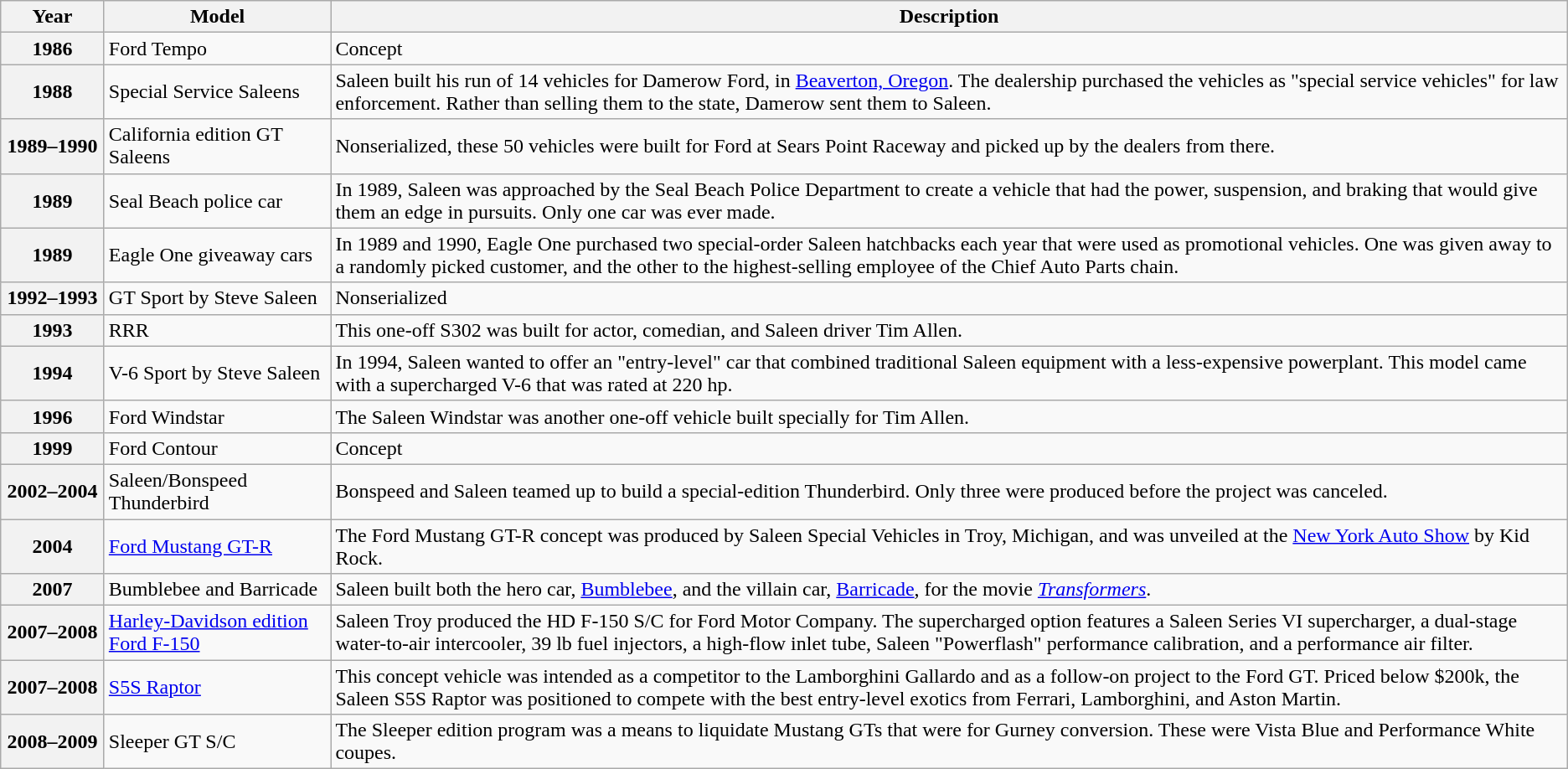<table class="wikitable">
<tr>
<th style="width: 75px;">Year</th>
<th>Model</th>
<th>Description</th>
</tr>
<tr>
<th>1986</th>
<td>Ford Tempo</td>
<td>Concept</td>
</tr>
<tr>
<th>1988</th>
<td>Special Service Saleens</td>
<td>Saleen built his run of 14 vehicles for Damerow Ford, in <a href='#'>Beaverton, Oregon</a>. The dealership purchased the vehicles as "special service vehicles" for law enforcement. Rather than selling them to the state, Damerow sent them to Saleen.</td>
</tr>
<tr>
<th>1989–1990</th>
<td>California edition GT Saleens</td>
<td>Nonserialized, these 50 vehicles were built for Ford at Sears Point Raceway and picked up by the dealers from there.</td>
</tr>
<tr>
<th>1989</th>
<td>Seal Beach police car</td>
<td>In 1989, Saleen was approached by the Seal Beach Police Department to create a vehicle that had the power, suspension, and braking that would give them an edge in pursuits. Only one car was ever made.</td>
</tr>
<tr>
<th>1989</th>
<td>Eagle One giveaway cars</td>
<td>In 1989 and 1990, Eagle One purchased two special-order Saleen hatchbacks each year that were used as promotional vehicles. One was given away to a randomly picked customer, and the other to the highest-selling employee of the Chief Auto Parts chain.</td>
</tr>
<tr>
<th>1992–1993</th>
<td>GT Sport by Steve Saleen</td>
<td>Nonserialized</td>
</tr>
<tr>
<th>1993</th>
<td>RRR</td>
<td>This one-off S302 was built for actor, comedian, and Saleen driver Tim Allen.</td>
</tr>
<tr>
<th>1994</th>
<td>V-6 Sport by Steve Saleen</td>
<td>In 1994, Saleen wanted to offer an "entry-level" car that combined traditional Saleen equipment with a less-expensive powerplant. This model came with a supercharged V-6 that was rated at 220 hp.</td>
</tr>
<tr>
<th>1996</th>
<td>Ford Windstar</td>
<td>The Saleen Windstar was another one-off vehicle built specially for Tim Allen.</td>
</tr>
<tr>
<th>1999</th>
<td>Ford Contour</td>
<td>Concept</td>
</tr>
<tr>
<th>2002–2004</th>
<td>Saleen/Bonspeed Thunderbird</td>
<td>Bonspeed and Saleen teamed up to build a special-edition Thunderbird. Only three were produced before the project was canceled.</td>
</tr>
<tr>
<th>2004</th>
<td><a href='#'>Ford Mustang GT-R</a></td>
<td>The Ford Mustang GT-R concept was produced by Saleen Special Vehicles in Troy, Michigan, and was unveiled at the <a href='#'>New York Auto Show</a> by Kid Rock.</td>
</tr>
<tr>
<th>2007</th>
<td>Bumblebee and Barricade</td>
<td>Saleen built both the hero car, <a href='#'>Bumblebee</a>, and the villain car, <a href='#'>Barricade</a>, for the movie <a href='#'><em>Transformers</em></a>.</td>
</tr>
<tr>
<th>2007–2008</th>
<td><a href='#'>Harley-Davidson edition Ford F-150</a></td>
<td>Saleen Troy produced the HD F-150 S/C for Ford Motor Company. The supercharged option features a Saleen Series VI supercharger, a dual-stage water-to-air intercooler, 39 lb fuel injectors, a high-flow inlet tube, Saleen "Powerflash" performance calibration, and a performance air filter.</td>
</tr>
<tr>
<th>2007–2008</th>
<td><a href='#'>S5S Raptor</a></td>
<td>This concept vehicle was intended as a competitor to the Lamborghini Gallardo and as a follow-on project to the Ford GT. Priced below $200k, the Saleen S5S Raptor was positioned to compete with the best entry-level exotics from Ferrari, Lamborghini, and Aston Martin.</td>
</tr>
<tr>
<th>2008–2009</th>
<td>Sleeper GT S/C</td>
<td>The Sleeper edition program was a means to liquidate Mustang GTs that were for Gurney conversion. These were Vista Blue and Performance White coupes.</td>
</tr>
</table>
